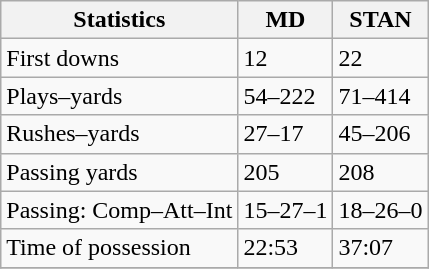<table class="wikitable">
<tr>
<th>Statistics</th>
<th>MD</th>
<th>STAN</th>
</tr>
<tr>
<td>First downs</td>
<td>12</td>
<td>22</td>
</tr>
<tr>
<td>Plays–yards</td>
<td>54–222</td>
<td>71–414</td>
</tr>
<tr>
<td>Rushes–yards</td>
<td>27–17</td>
<td>45–206</td>
</tr>
<tr>
<td>Passing yards</td>
<td>205</td>
<td>208</td>
</tr>
<tr>
<td>Passing: Comp–Att–Int</td>
<td>15–27–1</td>
<td>18–26–0</td>
</tr>
<tr>
<td>Time of possession</td>
<td>22:53</td>
<td>37:07</td>
</tr>
<tr>
</tr>
</table>
